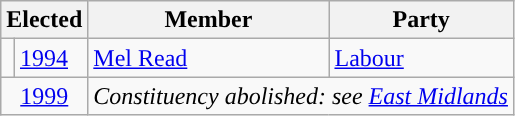<table class="wikitable">
<tr>
<th colspan = "2">Elected</th>
<th>Member</th>
<th>Party</th>
</tr>
<tr>
<td style="background-color: "></td>
<td><a href='#'>1994</a></td>
<td><a href='#'>Mel Read</a></td>
<td><a href='#'>Labour</a></td>
</tr>
<tr>
<td colspan="2" align="center"><a href='#'>1999</a></td>
<td colspan="2"><em>Constituency abolished: see <a href='#'>East Midlands</a></em></td>
</tr>
</table>
